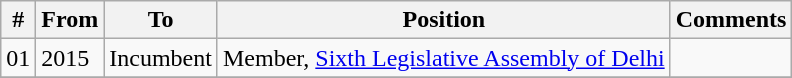<table class="wikitable sortable">
<tr>
<th>#</th>
<th>From</th>
<th>To</th>
<th>Position</th>
<th>Comments</th>
</tr>
<tr>
<td>01</td>
<td>2015</td>
<td>Incumbent</td>
<td>Member, <a href='#'>Sixth Legislative Assembly of Delhi</a></td>
<td></td>
</tr>
<tr>
</tr>
</table>
